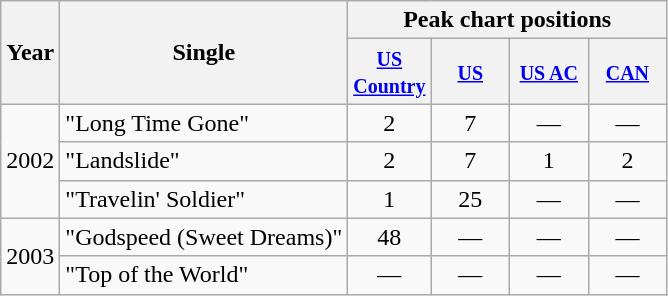<table class="wikitable">
<tr>
<th rowspan="2">Year</th>
<th rowspan="2">Single</th>
<th colspan="4">Peak chart positions</th>
</tr>
<tr>
<th style="width:45px;"><small><a href='#'>US Country</a></small></th>
<th style="width:45px;"><small><a href='#'>US</a></small></th>
<th style="width:45px;"><small><a href='#'>US AC</a></small></th>
<th style="width:45px;"><small><a href='#'>CAN</a></small></th>
</tr>
<tr>
<td rowspan="3">2002</td>
<td>"Long Time Gone"</td>
<td style="text-align:center;">2</td>
<td style="text-align:center;">7</td>
<td style="text-align:center;">—</td>
<td style="text-align:center;">—</td>
</tr>
<tr>
<td>"Landslide"</td>
<td style="text-align:center;">2</td>
<td style="text-align:center;">7</td>
<td style="text-align:center;">1</td>
<td style="text-align:center;">2</td>
</tr>
<tr>
<td>"Travelin' Soldier"</td>
<td style="text-align:center;">1</td>
<td style="text-align:center;">25</td>
<td style="text-align:center;">—</td>
<td style="text-align:center;">—</td>
</tr>
<tr>
<td rowspan="2">2003</td>
<td>"Godspeed (Sweet Dreams)"</td>
<td style="text-align:center;">48</td>
<td style="text-align:center;">—</td>
<td style="text-align:center;">—</td>
<td style="text-align:center;">—</td>
</tr>
<tr>
<td>"Top of the World"</td>
<td style="text-align:center;">—</td>
<td style="text-align:center;">—</td>
<td style="text-align:center;">—</td>
<td style="text-align:center;">—</td>
</tr>
</table>
